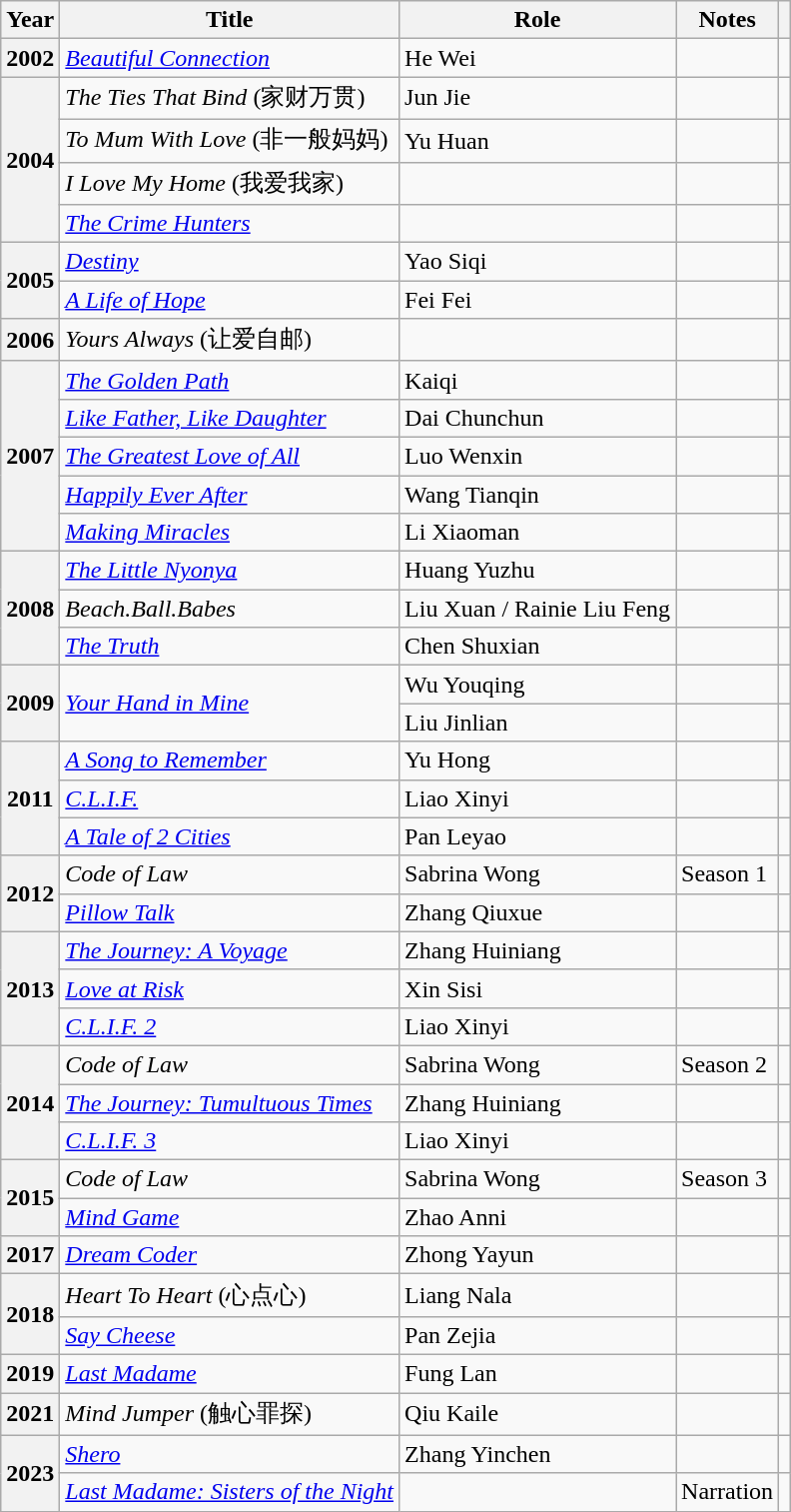<table class="wikitable sortable plainrowheaders">
<tr>
<th scope="col">Year</th>
<th scope="col">Title</th>
<th scope="col">Role</th>
<th scope="col" class="unsortable">Notes</th>
<th scope="col" class="unsortable"></th>
</tr>
<tr>
<th scope="row" rowspan="1">2002</th>
<td><em><a href='#'>Beautiful Connection</a></em></td>
<td>He Wei</td>
<td></td>
<td></td>
</tr>
<tr>
<th scope="row" rowspan="4">2004</th>
<td><em>The Ties That Bind</em> (家财万贯)</td>
<td>Jun Jie</td>
<td></td>
<td></td>
</tr>
<tr>
<td><em>To Mum With Love</em> (非一般妈妈)</td>
<td>Yu Huan</td>
<td></td>
<td></td>
</tr>
<tr>
<td><em>I Love My Home</em> (我爱我家)</td>
<td></td>
<td></td>
<td></td>
</tr>
<tr>
<td><em><a href='#'>The Crime Hunters</a></em></td>
<td></td>
<td></td>
<td></td>
</tr>
<tr>
<th scope="row" rowspan="2">2005</th>
<td><em><a href='#'>Destiny</a></em></td>
<td>Yao Siqi</td>
<td></td>
<td></td>
</tr>
<tr>
<td><em><a href='#'>A Life of Hope</a></em></td>
<td>Fei Fei</td>
<td></td>
<td></td>
</tr>
<tr>
<th scope="row" rowspan="1">2006</th>
<td><em>Yours Always</em> (让爱自邮)</td>
<td></td>
<td></td>
<td></td>
</tr>
<tr>
<th scope="row" rowspan="5">2007</th>
<td><em><a href='#'>The Golden Path</a></em></td>
<td>Kaiqi</td>
<td></td>
<td></td>
</tr>
<tr>
<td><em><a href='#'>Like Father, Like Daughter</a></em></td>
<td>Dai Chunchun</td>
<td></td>
<td></td>
</tr>
<tr>
<td><em><a href='#'>The Greatest Love of All</a></em></td>
<td>Luo Wenxin</td>
<td></td>
<td></td>
</tr>
<tr>
<td><em><a href='#'>Happily Ever After</a></em></td>
<td>Wang Tianqin</td>
<td></td>
<td></td>
</tr>
<tr>
<td><em><a href='#'>Making Miracles</a></em></td>
<td>Li Xiaoman</td>
<td></td>
<td></td>
</tr>
<tr>
<th scope="row" rowspan="3">2008</th>
<td><em><a href='#'>The Little Nyonya</a></em></td>
<td>Huang Yuzhu</td>
<td></td>
<td></td>
</tr>
<tr>
<td><em>Beach.Ball.Babes</em></td>
<td>Liu Xuan / Rainie Liu Feng</td>
<td></td>
<td></td>
</tr>
<tr>
<td><em><a href='#'>The Truth</a></em></td>
<td>Chen Shuxian</td>
<td></td>
<td></td>
</tr>
<tr>
<th scope="row" rowspan="2">2009</th>
<td rowspan="2"><em><a href='#'>Your Hand in Mine</a></em></td>
<td>Wu Youqing</td>
<td></td>
<td></td>
</tr>
<tr>
<td>Liu Jinlian</td>
<td></td>
<td></td>
</tr>
<tr>
<th scope="row" rowspan="3">2011</th>
<td><em><a href='#'>A Song to Remember</a></em></td>
<td>Yu Hong</td>
<td></td>
<td></td>
</tr>
<tr>
<td><em><a href='#'>C.L.I.F.</a></em></td>
<td>Liao Xinyi</td>
<td></td>
<td></td>
</tr>
<tr>
<td><em><a href='#'>A Tale of 2 Cities</a></em></td>
<td>Pan Leyao</td>
<td></td>
<td></td>
</tr>
<tr>
<th scope="row" rowspan="2">2012</th>
<td><em>Code of Law</em></td>
<td>Sabrina Wong</td>
<td>Season 1</td>
<td></td>
</tr>
<tr>
<td><em><a href='#'>Pillow Talk</a></em></td>
<td>Zhang Qiuxue</td>
<td></td>
<td></td>
</tr>
<tr>
<th scope="row" rowspan="3">2013</th>
<td><em><a href='#'>The Journey: A Voyage</a></em></td>
<td>Zhang Huiniang</td>
<td></td>
<td></td>
</tr>
<tr>
<td><em><a href='#'>Love at Risk</a></em></td>
<td>Xin Sisi</td>
<td></td>
<td></td>
</tr>
<tr>
<td><em><a href='#'>C.L.I.F. 2</a></em></td>
<td>Liao Xinyi</td>
<td></td>
<td></td>
</tr>
<tr>
<th scope="row" rowspan="3">2014</th>
<td><em>Code of Law</em></td>
<td>Sabrina Wong</td>
<td>Season 2</td>
<td></td>
</tr>
<tr>
<td><em><a href='#'>The Journey: Tumultuous Times</a></em></td>
<td>Zhang Huiniang</td>
<td></td>
<td></td>
</tr>
<tr>
<td><em><a href='#'>C.L.I.F. 3</a></em></td>
<td>Liao Xinyi</td>
<td></td>
<td></td>
</tr>
<tr>
<th scope="row" rowspan="2">2015</th>
<td><em>Code of Law</em></td>
<td>Sabrina Wong</td>
<td>Season 3</td>
<td></td>
</tr>
<tr>
<td><em><a href='#'>Mind Game</a></em></td>
<td>Zhao Anni</td>
<td></td>
<td></td>
</tr>
<tr>
<th scope="row" rowspan="1">2017</th>
<td><em><a href='#'>Dream Coder</a></em></td>
<td>Zhong Yayun</td>
<td></td>
<td></td>
</tr>
<tr>
<th scope="row" rowspan="2">2018</th>
<td><em>Heart To Heart</em> (心点心)</td>
<td>Liang Nala</td>
<td></td>
<td></td>
</tr>
<tr>
<td><em><a href='#'>Say Cheese</a></em></td>
<td>Pan Zejia</td>
<td></td>
<td></td>
</tr>
<tr>
<th scope="row" rowspan="1">2019</th>
<td><em><a href='#'>Last Madame</a></em></td>
<td>Fung Lan</td>
<td></td>
<td></td>
</tr>
<tr>
<th scope="row" rowspan="1">2021</th>
<td><em>Mind Jumper</em> (触心罪探)</td>
<td>Qiu Kaile</td>
<td></td>
<td></td>
</tr>
<tr>
<th scope="row" rowspan="2">2023</th>
<td><em><a href='#'>Shero</a></em></td>
<td>Zhang Yinchen</td>
<td></td>
<td></td>
</tr>
<tr>
<td><em><a href='#'>Last Madame: Sisters of the Night</a></em></td>
<td></td>
<td>Narration</td>
<td></td>
</tr>
</table>
